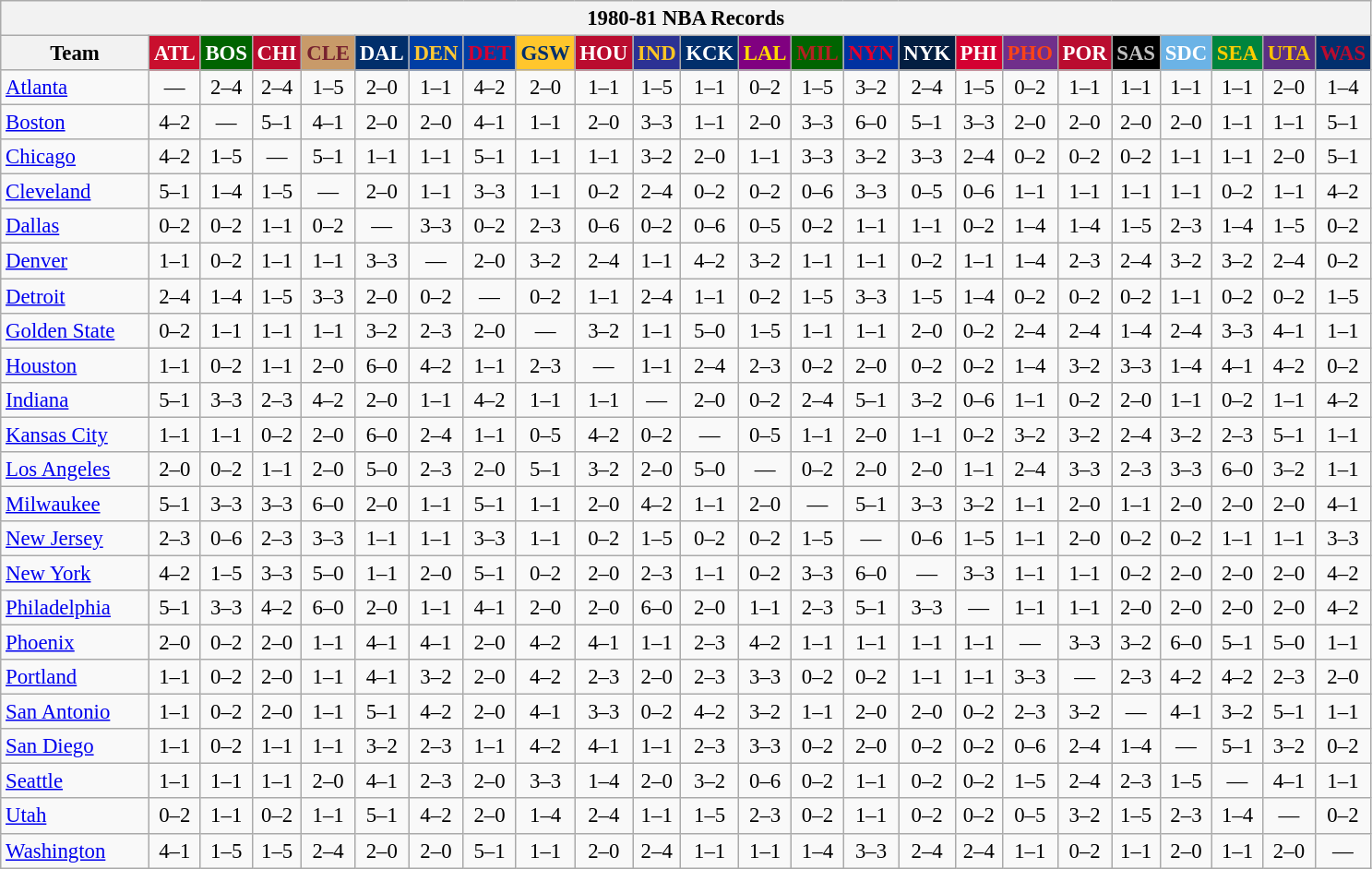<table class="wikitable" style="font-size:95%; text-align:center;">
<tr>
<th colspan=24>1980-81 NBA Records</th>
</tr>
<tr>
<th width=100>Team</th>
<th style="background:#C90F2E;color:#FFFFFF;width=35">ATL</th>
<th style="background:#006400;color:#FFFFFF;width=35">BOS</th>
<th style="background:#BA0C2F;color:#FFFFFF;width=35">CHI</th>
<th style="background:#C89A69;color:#77222F;width=35">CLE</th>
<th style="background:#012F6B;color:#FFFFFF;width=35">DAL</th>
<th style="background:#003EA4;color:#FDC835;width=35">DEN</th>
<th style="background:#003EA4;color:#D50032;width=35">DET</th>
<th style="background:#FFC62C;color:#012F6B;width=35">GSW</th>
<th style="background:#BA0C2F;color:#FFFFFF;width=35">HOU</th>
<th style="background:#2C3294;color:#FCC624;width=35">IND</th>
<th style="background:#012F6B;color:#FFFFFF;width=35">KCK</th>
<th style="background:#800080;color:#FFD700;width=35">LAL</th>
<th style="background:#006400;color:#B22222;width=35">MIL</th>
<th style="background:#0032A1;color:#E5002B;width=35">NYN</th>
<th style="background:#031E41;color:#FFFFFF;width=35">NYK</th>
<th style="background:#D40032;color:#FFFFFF;width=35">PHI</th>
<th style="background:#702F8B;color:#FA4417;width=35">PHO</th>
<th style="background:#BA0C2F;color:#FFFFFF;width=35">POR</th>
<th style="background:#000000;color:#C0C0C0;width=35">SAS</th>
<th style="background:#6BB3E6;color:#FFFFFF;width=35">SDC</th>
<th style="background:#00843D;color:#FFCD01;width=35">SEA</th>
<th style="background:#5C2F83;color:#FCC200;width=35">UTA</th>
<th style="background:#012F6D;color:#BA0C2F;width=35">WAS</th>
</tr>
<tr>
<td style="text-align:left;"><a href='#'>Atlanta</a></td>
<td>—</td>
<td>2–4</td>
<td>2–4</td>
<td>1–5</td>
<td>2–0</td>
<td>1–1</td>
<td>4–2</td>
<td>2–0</td>
<td>1–1</td>
<td>1–5</td>
<td>1–1</td>
<td>0–2</td>
<td>1–5</td>
<td>3–2</td>
<td>2–4</td>
<td>1–5</td>
<td>0–2</td>
<td>1–1</td>
<td>1–1</td>
<td>1–1</td>
<td>1–1</td>
<td>2–0</td>
<td>1–4</td>
</tr>
<tr>
<td style="text-align:left;"><a href='#'>Boston</a></td>
<td>4–2</td>
<td>—</td>
<td>5–1</td>
<td>4–1</td>
<td>2–0</td>
<td>2–0</td>
<td>4–1</td>
<td>1–1</td>
<td>2–0</td>
<td>3–3</td>
<td>1–1</td>
<td>2–0</td>
<td>3–3</td>
<td>6–0</td>
<td>5–1</td>
<td>3–3</td>
<td>2–0</td>
<td>2–0</td>
<td>2–0</td>
<td>2–0</td>
<td>1–1</td>
<td>1–1</td>
<td>5–1</td>
</tr>
<tr>
<td style="text-align:left;"><a href='#'>Chicago</a></td>
<td>4–2</td>
<td>1–5</td>
<td>—</td>
<td>5–1</td>
<td>1–1</td>
<td>1–1</td>
<td>5–1</td>
<td>1–1</td>
<td>1–1</td>
<td>3–2</td>
<td>2–0</td>
<td>1–1</td>
<td>3–3</td>
<td>3–2</td>
<td>3–3</td>
<td>2–4</td>
<td>0–2</td>
<td>0–2</td>
<td>0–2</td>
<td>1–1</td>
<td>1–1</td>
<td>2–0</td>
<td>5–1</td>
</tr>
<tr>
<td style="text-align:left;"><a href='#'>Cleveland</a></td>
<td>5–1</td>
<td>1–4</td>
<td>1–5</td>
<td>—</td>
<td>2–0</td>
<td>1–1</td>
<td>3–3</td>
<td>1–1</td>
<td>0–2</td>
<td>2–4</td>
<td>0–2</td>
<td>0–2</td>
<td>0–6</td>
<td>3–3</td>
<td>0–5</td>
<td>0–6</td>
<td>1–1</td>
<td>1–1</td>
<td>1–1</td>
<td>1–1</td>
<td>0–2</td>
<td>1–1</td>
<td>4–2</td>
</tr>
<tr>
<td style="text-align:left;"><a href='#'>Dallas</a></td>
<td>0–2</td>
<td>0–2</td>
<td>1–1</td>
<td>0–2</td>
<td>—</td>
<td>3–3</td>
<td>0–2</td>
<td>2–3</td>
<td>0–6</td>
<td>0–2</td>
<td>0–6</td>
<td>0–5</td>
<td>0–2</td>
<td>1–1</td>
<td>1–1</td>
<td>0–2</td>
<td>1–4</td>
<td>1–4</td>
<td>1–5</td>
<td>2–3</td>
<td>1–4</td>
<td>1–5</td>
<td>0–2</td>
</tr>
<tr>
<td style="text-align:left;"><a href='#'>Denver</a></td>
<td>1–1</td>
<td>0–2</td>
<td>1–1</td>
<td>1–1</td>
<td>3–3</td>
<td>—</td>
<td>2–0</td>
<td>3–2</td>
<td>2–4</td>
<td>1–1</td>
<td>4–2</td>
<td>3–2</td>
<td>1–1</td>
<td>1–1</td>
<td>0–2</td>
<td>1–1</td>
<td>1–4</td>
<td>2–3</td>
<td>2–4</td>
<td>3–2</td>
<td>3–2</td>
<td>2–4</td>
<td>0–2</td>
</tr>
<tr>
<td style="text-align:left;"><a href='#'>Detroit</a></td>
<td>2–4</td>
<td>1–4</td>
<td>1–5</td>
<td>3–3</td>
<td>2–0</td>
<td>0–2</td>
<td>—</td>
<td>0–2</td>
<td>1–1</td>
<td>2–4</td>
<td>1–1</td>
<td>0–2</td>
<td>1–5</td>
<td>3–3</td>
<td>1–5</td>
<td>1–4</td>
<td>0–2</td>
<td>0–2</td>
<td>0–2</td>
<td>1–1</td>
<td>0–2</td>
<td>0–2</td>
<td>1–5</td>
</tr>
<tr>
<td style="text-align:left;"><a href='#'>Golden State</a></td>
<td>0–2</td>
<td>1–1</td>
<td>1–1</td>
<td>1–1</td>
<td>3–2</td>
<td>2–3</td>
<td>2–0</td>
<td>—</td>
<td>3–2</td>
<td>1–1</td>
<td>5–0</td>
<td>1–5</td>
<td>1–1</td>
<td>1–1</td>
<td>2–0</td>
<td>0–2</td>
<td>2–4</td>
<td>2–4</td>
<td>1–4</td>
<td>2–4</td>
<td>3–3</td>
<td>4–1</td>
<td>1–1</td>
</tr>
<tr>
<td style="text-align:left;"><a href='#'>Houston</a></td>
<td>1–1</td>
<td>0–2</td>
<td>1–1</td>
<td>2–0</td>
<td>6–0</td>
<td>4–2</td>
<td>1–1</td>
<td>2–3</td>
<td>—</td>
<td>1–1</td>
<td>2–4</td>
<td>2–3</td>
<td>0–2</td>
<td>2–0</td>
<td>0–2</td>
<td>0–2</td>
<td>1–4</td>
<td>3–2</td>
<td>3–3</td>
<td>1–4</td>
<td>4–1</td>
<td>4–2</td>
<td>0–2</td>
</tr>
<tr>
<td style="text-align:left;"><a href='#'>Indiana</a></td>
<td>5–1</td>
<td>3–3</td>
<td>2–3</td>
<td>4–2</td>
<td>2–0</td>
<td>1–1</td>
<td>4–2</td>
<td>1–1</td>
<td>1–1</td>
<td>—</td>
<td>2–0</td>
<td>0–2</td>
<td>2–4</td>
<td>5–1</td>
<td>3–2</td>
<td>0–6</td>
<td>1–1</td>
<td>0–2</td>
<td>2–0</td>
<td>1–1</td>
<td>0–2</td>
<td>1–1</td>
<td>4–2</td>
</tr>
<tr>
<td style="text-align:left;"><a href='#'>Kansas City</a></td>
<td>1–1</td>
<td>1–1</td>
<td>0–2</td>
<td>2–0</td>
<td>6–0</td>
<td>2–4</td>
<td>1–1</td>
<td>0–5</td>
<td>4–2</td>
<td>0–2</td>
<td>—</td>
<td>0–5</td>
<td>1–1</td>
<td>2–0</td>
<td>1–1</td>
<td>0–2</td>
<td>3–2</td>
<td>3–2</td>
<td>2–4</td>
<td>3–2</td>
<td>2–3</td>
<td>5–1</td>
<td>1–1</td>
</tr>
<tr>
<td style="text-align:left;"><a href='#'>Los Angeles</a></td>
<td>2–0</td>
<td>0–2</td>
<td>1–1</td>
<td>2–0</td>
<td>5–0</td>
<td>2–3</td>
<td>2–0</td>
<td>5–1</td>
<td>3–2</td>
<td>2–0</td>
<td>5–0</td>
<td>—</td>
<td>0–2</td>
<td>2–0</td>
<td>2–0</td>
<td>1–1</td>
<td>2–4</td>
<td>3–3</td>
<td>2–3</td>
<td>3–3</td>
<td>6–0</td>
<td>3–2</td>
<td>1–1</td>
</tr>
<tr>
<td style="text-align:left;"><a href='#'>Milwaukee</a></td>
<td>5–1</td>
<td>3–3</td>
<td>3–3</td>
<td>6–0</td>
<td>2–0</td>
<td>1–1</td>
<td>5–1</td>
<td>1–1</td>
<td>2–0</td>
<td>4–2</td>
<td>1–1</td>
<td>2–0</td>
<td>—</td>
<td>5–1</td>
<td>3–3</td>
<td>3–2</td>
<td>1–1</td>
<td>2–0</td>
<td>1–1</td>
<td>2–0</td>
<td>2–0</td>
<td>2–0</td>
<td>4–1</td>
</tr>
<tr>
<td style="text-align:left;"><a href='#'>New Jersey</a></td>
<td>2–3</td>
<td>0–6</td>
<td>2–3</td>
<td>3–3</td>
<td>1–1</td>
<td>1–1</td>
<td>3–3</td>
<td>1–1</td>
<td>0–2</td>
<td>1–5</td>
<td>0–2</td>
<td>0–2</td>
<td>1–5</td>
<td>—</td>
<td>0–6</td>
<td>1–5</td>
<td>1–1</td>
<td>2–0</td>
<td>0–2</td>
<td>0–2</td>
<td>1–1</td>
<td>1–1</td>
<td>3–3</td>
</tr>
<tr>
<td style="text-align:left;"><a href='#'>New York</a></td>
<td>4–2</td>
<td>1–5</td>
<td>3–3</td>
<td>5–0</td>
<td>1–1</td>
<td>2–0</td>
<td>5–1</td>
<td>0–2</td>
<td>2–0</td>
<td>2–3</td>
<td>1–1</td>
<td>0–2</td>
<td>3–3</td>
<td>6–0</td>
<td>—</td>
<td>3–3</td>
<td>1–1</td>
<td>1–1</td>
<td>0–2</td>
<td>2–0</td>
<td>2–0</td>
<td>2–0</td>
<td>4–2</td>
</tr>
<tr>
<td style="text-align:left;"><a href='#'>Philadelphia</a></td>
<td>5–1</td>
<td>3–3</td>
<td>4–2</td>
<td>6–0</td>
<td>2–0</td>
<td>1–1</td>
<td>4–1</td>
<td>2–0</td>
<td>2–0</td>
<td>6–0</td>
<td>2–0</td>
<td>1–1</td>
<td>2–3</td>
<td>5–1</td>
<td>3–3</td>
<td>—</td>
<td>1–1</td>
<td>1–1</td>
<td>2–0</td>
<td>2–0</td>
<td>2–0</td>
<td>2–0</td>
<td>4–2</td>
</tr>
<tr>
<td style="text-align:left;"><a href='#'>Phoenix</a></td>
<td>2–0</td>
<td>0–2</td>
<td>2–0</td>
<td>1–1</td>
<td>4–1</td>
<td>4–1</td>
<td>2–0</td>
<td>4–2</td>
<td>4–1</td>
<td>1–1</td>
<td>2–3</td>
<td>4–2</td>
<td>1–1</td>
<td>1–1</td>
<td>1–1</td>
<td>1–1</td>
<td>—</td>
<td>3–3</td>
<td>3–2</td>
<td>6–0</td>
<td>5–1</td>
<td>5–0</td>
<td>1–1</td>
</tr>
<tr>
<td style="text-align:left;"><a href='#'>Portland</a></td>
<td>1–1</td>
<td>0–2</td>
<td>2–0</td>
<td>1–1</td>
<td>4–1</td>
<td>3–2</td>
<td>2–0</td>
<td>4–2</td>
<td>2–3</td>
<td>2–0</td>
<td>2–3</td>
<td>3–3</td>
<td>0–2</td>
<td>0–2</td>
<td>1–1</td>
<td>1–1</td>
<td>3–3</td>
<td>—</td>
<td>2–3</td>
<td>4–2</td>
<td>4–2</td>
<td>2–3</td>
<td>2–0</td>
</tr>
<tr>
<td style="text-align:left;"><a href='#'>San Antonio</a></td>
<td>1–1</td>
<td>0–2</td>
<td>2–0</td>
<td>1–1</td>
<td>5–1</td>
<td>4–2</td>
<td>2–0</td>
<td>4–1</td>
<td>3–3</td>
<td>0–2</td>
<td>4–2</td>
<td>3–2</td>
<td>1–1</td>
<td>2–0</td>
<td>2–0</td>
<td>0–2</td>
<td>2–3</td>
<td>3–2</td>
<td>—</td>
<td>4–1</td>
<td>3–2</td>
<td>5–1</td>
<td>1–1</td>
</tr>
<tr>
<td style="text-align:left;"><a href='#'>San Diego</a></td>
<td>1–1</td>
<td>0–2</td>
<td>1–1</td>
<td>1–1</td>
<td>3–2</td>
<td>2–3</td>
<td>1–1</td>
<td>4–2</td>
<td>4–1</td>
<td>1–1</td>
<td>2–3</td>
<td>3–3</td>
<td>0–2</td>
<td>2–0</td>
<td>0–2</td>
<td>0–2</td>
<td>0–6</td>
<td>2–4</td>
<td>1–4</td>
<td>—</td>
<td>5–1</td>
<td>3–2</td>
<td>0–2</td>
</tr>
<tr>
<td style="text-align:left;"><a href='#'>Seattle</a></td>
<td>1–1</td>
<td>1–1</td>
<td>1–1</td>
<td>2–0</td>
<td>4–1</td>
<td>2–3</td>
<td>2–0</td>
<td>3–3</td>
<td>1–4</td>
<td>2–0</td>
<td>3–2</td>
<td>0–6</td>
<td>0–2</td>
<td>1–1</td>
<td>0–2</td>
<td>0–2</td>
<td>1–5</td>
<td>2–4</td>
<td>2–3</td>
<td>1–5</td>
<td>—</td>
<td>4–1</td>
<td>1–1</td>
</tr>
<tr>
<td style="text-align:left;"><a href='#'>Utah</a></td>
<td>0–2</td>
<td>1–1</td>
<td>0–2</td>
<td>1–1</td>
<td>5–1</td>
<td>4–2</td>
<td>2–0</td>
<td>1–4</td>
<td>2–4</td>
<td>1–1</td>
<td>1–5</td>
<td>2–3</td>
<td>0–2</td>
<td>1–1</td>
<td>0–2</td>
<td>0–2</td>
<td>0–5</td>
<td>3–2</td>
<td>1–5</td>
<td>2–3</td>
<td>1–4</td>
<td>—</td>
<td>0–2</td>
</tr>
<tr>
<td style="text-align:left;"><a href='#'>Washington</a></td>
<td>4–1</td>
<td>1–5</td>
<td>1–5</td>
<td>2–4</td>
<td>2–0</td>
<td>2–0</td>
<td>5–1</td>
<td>1–1</td>
<td>2–0</td>
<td>2–4</td>
<td>1–1</td>
<td>1–1</td>
<td>1–4</td>
<td>3–3</td>
<td>2–4</td>
<td>2–4</td>
<td>1–1</td>
<td>0–2</td>
<td>1–1</td>
<td>2–0</td>
<td>1–1</td>
<td>2–0</td>
<td>—</td>
</tr>
</table>
